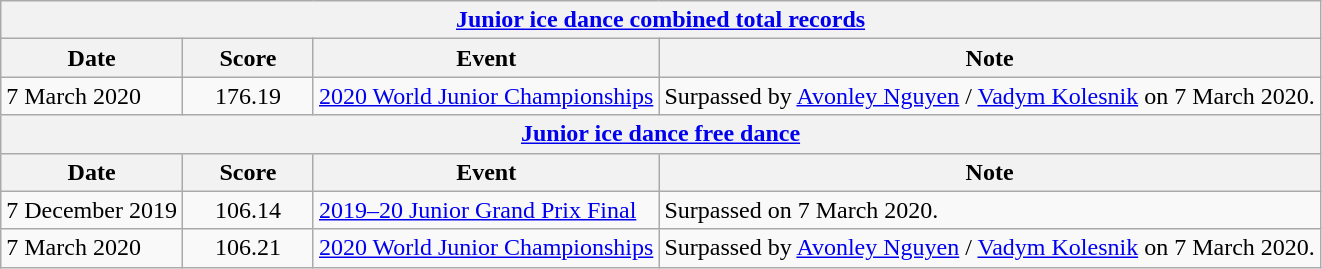<table class="wikitable sortable">
<tr>
<th colspan=4 align=center><a href='#'>Junior ice dance combined total records</a></th>
</tr>
<tr>
<th>Date</th>
<th style="width:80px;">Score</th>
<th>Event</th>
<th>Note</th>
</tr>
<tr>
<td>7 March 2020</td>
<td style="text-align:center;">176.19</td>
<td><a href='#'>2020 World Junior Championships</a></td>
<td>Surpassed by <a href='#'>Avonley Nguyen</a> / <a href='#'>Vadym Kolesnik</a> on 7 March 2020.</td>
</tr>
<tr>
<th colspan=4 align=center><a href='#'>Junior ice dance free dance</a></th>
</tr>
<tr>
<th>Date</th>
<th style="width:80px;">Score</th>
<th>Event</th>
<th>Note</th>
</tr>
<tr>
<td>7 December 2019</td>
<td style="text-align:center;">106.14</td>
<td><a href='#'>2019–20 Junior Grand Prix Final</a></td>
<td>Surpassed on 7 March 2020.</td>
</tr>
<tr>
<td>7 March 2020</td>
<td style="text-align:center;">106.21</td>
<td><a href='#'>2020 World Junior Championships</a></td>
<td>Surpassed by <a href='#'>Avonley Nguyen</a> / <a href='#'>Vadym Kolesnik</a> on 7 March 2020.</td>
</tr>
</table>
